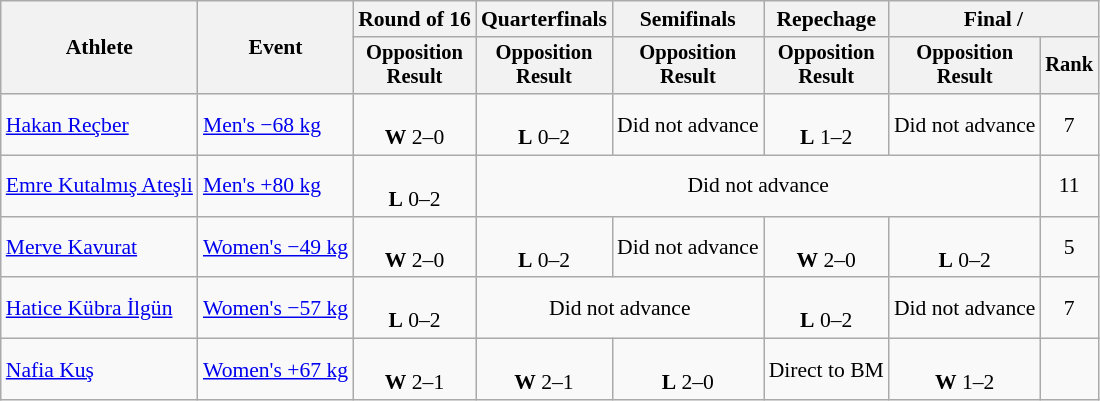<table class=wikitable style=font-size:90%;text-align:center>
<tr>
<th rowspan=2>Athlete</th>
<th rowspan=2>Event</th>
<th>Round of 16</th>
<th>Quarterfinals</th>
<th>Semifinals</th>
<th>Repechage</th>
<th colspan=2>Final / </th>
</tr>
<tr style=font-size:95%>
<th>Opposition<br>Result</th>
<th>Opposition<br>Result</th>
<th>Opposition<br>Result</th>
<th>Opposition<br>Result</th>
<th>Opposition<br>Result</th>
<th>Rank</th>
</tr>
<tr>
<td align=left><a href='#'>Hakan Reçber</a></td>
<td align=left><a href='#'>Men's −68 kg</a></td>
<td><br><strong>W</strong> 2–0</td>
<td><br><strong>L</strong> 0–2</td>
<td colspan=1>Did not advance</td>
<td><br><strong>L</strong> 1–2</td>
<td colspan=1>Did not advance</td>
<td>7</td>
</tr>
<tr>
<td align=left><a href='#'>Emre Kutalmış Ateşli</a></td>
<td align=left><a href='#'>Men's +80 kg</a></td>
<td><br><strong>L</strong> 0–2</td>
<td colspan=4>Did not advance</td>
<td>11</td>
</tr>
<tr>
<td align=left><a href='#'>Merve Kavurat</a></td>
<td align=left><a href='#'>Women's −49 kg</a></td>
<td><br><strong>W</strong> 2–0</td>
<td><br><strong>L</strong> 0–2</td>
<td colspan=1>Did not advance</td>
<td><br><strong>W</strong> 2–0</td>
<td><br><strong>L</strong> 0–2</td>
<td>5</td>
</tr>
<tr>
<td align=left><a href='#'>Hatice Kübra İlgün</a></td>
<td align=left><a href='#'>Women's −57 kg</a></td>
<td><br><strong>L</strong> 0–2</td>
<td colspan=2>Did not advance</td>
<td><br><strong>L</strong> 0–2</td>
<td colspan=1>Did not advance</td>
<td>7</td>
</tr>
<tr>
<td align=left><a href='#'>Nafia Kuş</a></td>
<td align=left><a href='#'>Women's +67 kg</a></td>
<td><br><strong>W</strong> 2–1</td>
<td><br><strong>W</strong> 2–1</td>
<td><br><strong>L</strong> 2–0</td>
<td>Direct to BM</td>
<td><br><strong>W</strong> 1–2</td>
<td></td>
</tr>
</table>
